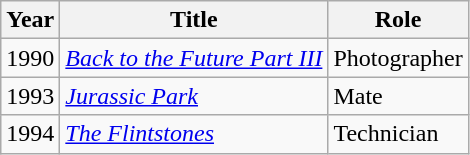<table class="wikitable">
<tr>
<th>Year</th>
<th>Title</th>
<th>Role</th>
</tr>
<tr>
<td>1990</td>
<td><em><a href='#'>Back to the Future Part III</a></em></td>
<td>Photographer</td>
</tr>
<tr>
<td>1993</td>
<td><em><a href='#'>Jurassic Park</a></em></td>
<td>Mate</td>
</tr>
<tr>
<td>1994</td>
<td><em><a href='#'>The Flintstones</a></em></td>
<td>Technician</td>
</tr>
</table>
